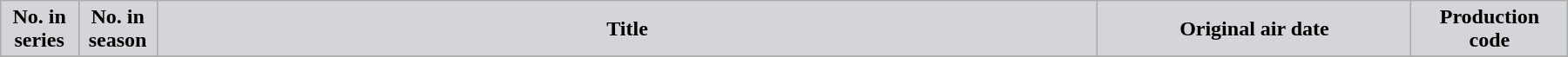<table class="wikitable plainrowheaders" width="95%" style="margin:auto;">
<tr>
<th width="5%" style="background-color: #d4d5d8; color:#000000;">No. in<br>series</th>
<th width="5%" style="background-color: #d4d5d8; color:#000000;">No. in<br>season</th>
<th style="background-color: #d4d5d8; color:#000000;">Title</th>
<th width="20%" style="background-color: #d4d5d8; color:#000000;">Original air date</th>
<th width="10%" style="background-color: #d4d5d8; color:#000000;">Production<br>code</th>
</tr>
<tr }>
</tr>
</table>
